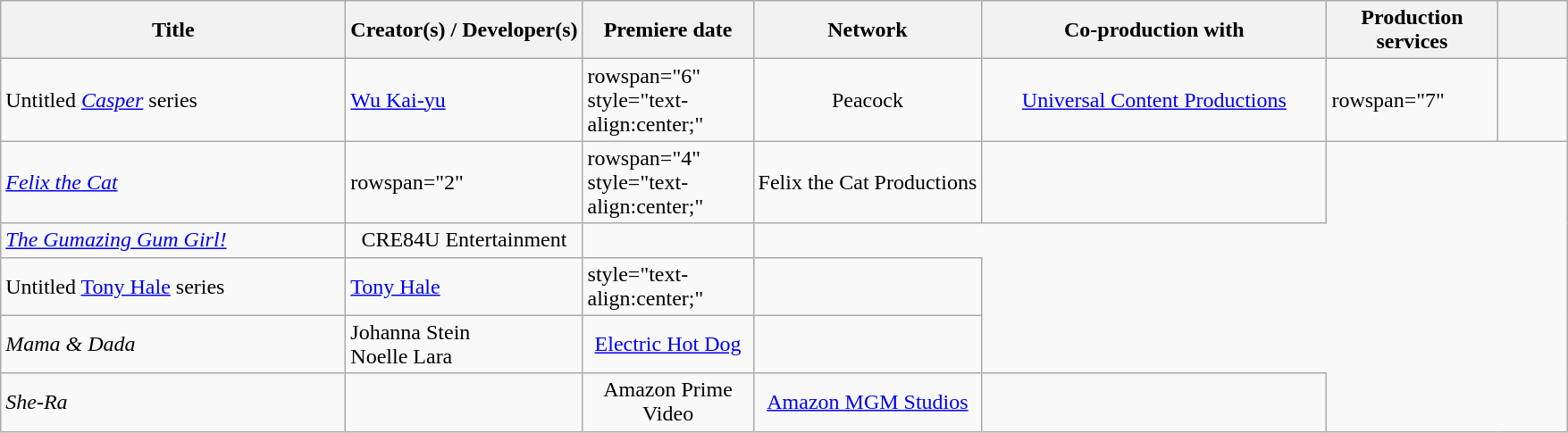<table class="wikitable sortable">
<tr>
<th width=250>Title</th>
<th>Creator(s) / Developer(s)</th>
<th width=120>Premiere date</th>
<th>Network</th>
<th width=250>Co-production with</th>
<th width=120>Production services</th>
<th width=45 class="unsortable"></th>
</tr>
<tr>
<td>Untitled <em><a href='#'>Casper</a></em> series</td>
<td><a href='#'>Wu Kai-yu</a></td>
<td>rowspan="6" style="text-align:center;" </td>
<td style="text-align:center;">Peacock</td>
<td style="text-align:center;"><a href='#'>Universal Content Productions</a></td>
<td>rowspan="7" </td>
<td></td>
</tr>
<tr>
<td><em><a href='#'>Felix the Cat</a></em></td>
<td>rowspan="2" </td>
<td>rowspan="4" style="text-align:center;" </td>
<td style="text-align:center;">Felix the Cat Productions</td>
<td></td>
</tr>
<tr>
<td><em><a href='#'>The Gumazing Gum Girl!</a></em></td>
<td style="text-align:center;">CRE84U Entertainment</td>
<td></td>
</tr>
<tr>
<td>Untitled <a href='#'>Tony Hale</a> series</td>
<td><a href='#'>Tony Hale</a></td>
<td>style="text-align:center;" </td>
<td></td>
</tr>
<tr>
<td><em>Mama & Dada</em></td>
<td>Johanna Stein<br>Noelle Lara</td>
<td style="text-align:center;"><a href='#'>Electric Hot Dog</a></td>
<td></td>
</tr>
<tr>
<td><em>She-Ra</em></td>
<td></td>
<td style="text-align:center;">Amazon Prime Video</td>
<td style="text-align:center;"><a href='#'>Amazon MGM Studios</a></td>
<td></td>
</tr>
</table>
